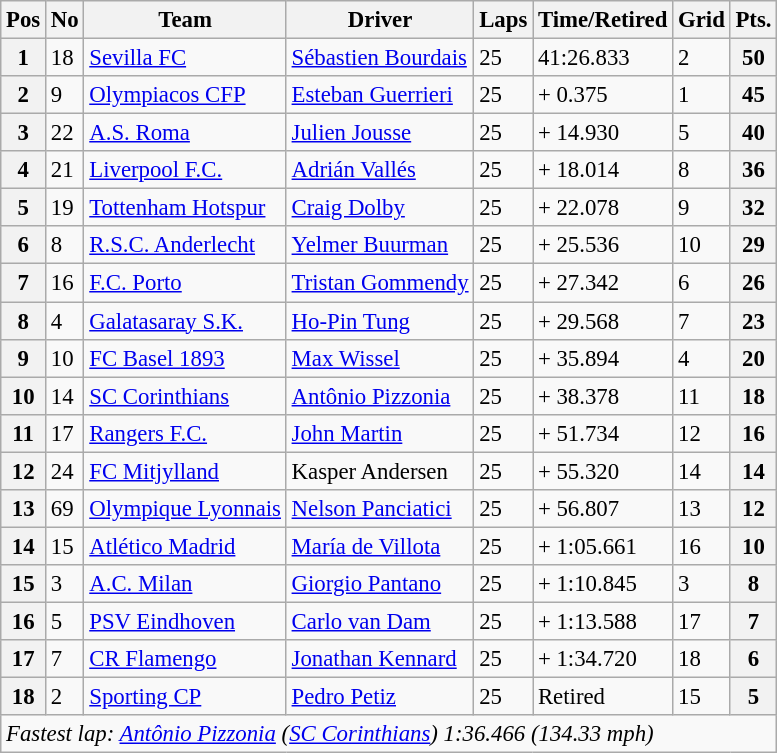<table class="wikitable" style="font-size: 95%">
<tr>
<th>Pos</th>
<th>No</th>
<th>Team</th>
<th>Driver</th>
<th>Laps</th>
<th>Time/Retired</th>
<th>Grid</th>
<th>Pts.</th>
</tr>
<tr>
<th>1</th>
<td>18</td>
<td> <a href='#'>Sevilla FC</a></td>
<td> <a href='#'>Sébastien Bourdais</a></td>
<td>25</td>
<td>41:26.833</td>
<td>2</td>
<th>50</th>
</tr>
<tr>
<th>2</th>
<td>9</td>
<td> <a href='#'>Olympiacos CFP</a></td>
<td> <a href='#'>Esteban Guerrieri</a></td>
<td>25</td>
<td>+ 0.375</td>
<td>1</td>
<th>45</th>
</tr>
<tr>
<th>3</th>
<td>22</td>
<td> <a href='#'>A.S. Roma</a></td>
<td> <a href='#'>Julien Jousse</a></td>
<td>25</td>
<td>+ 14.930</td>
<td>5</td>
<th>40</th>
</tr>
<tr>
<th>4</th>
<td>21</td>
<td> <a href='#'>Liverpool F.C.</a></td>
<td> <a href='#'>Adrián Vallés</a></td>
<td>25</td>
<td>+ 18.014</td>
<td>8</td>
<th>36</th>
</tr>
<tr>
<th>5</th>
<td>19</td>
<td> <a href='#'>Tottenham Hotspur</a></td>
<td> <a href='#'>Craig Dolby</a></td>
<td>25</td>
<td>+ 22.078</td>
<td>9</td>
<th>32</th>
</tr>
<tr>
<th>6</th>
<td>8</td>
<td> <a href='#'>R.S.C. Anderlecht</a></td>
<td> <a href='#'>Yelmer Buurman</a></td>
<td>25</td>
<td>+ 25.536</td>
<td>10</td>
<th>29</th>
</tr>
<tr>
<th>7</th>
<td>16</td>
<td> <a href='#'>F.C. Porto</a></td>
<td> <a href='#'>Tristan Gommendy</a></td>
<td>25</td>
<td>+ 27.342</td>
<td>6</td>
<th>26</th>
</tr>
<tr>
<th>8</th>
<td>4</td>
<td> <a href='#'>Galatasaray S.K.</a></td>
<td> <a href='#'>Ho-Pin Tung</a></td>
<td>25</td>
<td>+ 29.568</td>
<td>7</td>
<th>23</th>
</tr>
<tr>
<th>9</th>
<td>10</td>
<td> <a href='#'>FC Basel 1893</a></td>
<td> <a href='#'>Max Wissel</a></td>
<td>25</td>
<td>+ 35.894</td>
<td>4</td>
<th>20</th>
</tr>
<tr>
<th>10</th>
<td>14</td>
<td> <a href='#'>SC Corinthians</a></td>
<td> <a href='#'>Antônio Pizzonia</a></td>
<td>25</td>
<td>+ 38.378</td>
<td>11</td>
<th>18</th>
</tr>
<tr>
<th>11</th>
<td>17</td>
<td> <a href='#'>Rangers F.C.</a></td>
<td> <a href='#'>John Martin</a></td>
<td>25</td>
<td>+ 51.734</td>
<td>12</td>
<th>16</th>
</tr>
<tr>
<th>12</th>
<td>24</td>
<td> <a href='#'>FC Mitjylland</a></td>
<td> Kasper Andersen</td>
<td>25</td>
<td>+ 55.320</td>
<td>14</td>
<th>14</th>
</tr>
<tr>
<th>13</th>
<td>69</td>
<td> <a href='#'>Olympique Lyonnais</a></td>
<td> <a href='#'>Nelson Panciatici</a></td>
<td>25</td>
<td>+ 56.807</td>
<td>13</td>
<th>12</th>
</tr>
<tr>
<th>14</th>
<td>15</td>
<td> <a href='#'>Atlético Madrid</a></td>
<td> <a href='#'>María de Villota</a></td>
<td>25</td>
<td>+ 1:05.661</td>
<td>16</td>
<th>10</th>
</tr>
<tr>
<th>15</th>
<td>3</td>
<td> <a href='#'>A.C. Milan</a></td>
<td> <a href='#'>Giorgio Pantano</a></td>
<td>25</td>
<td>+ 1:10.845</td>
<td>3</td>
<th>8</th>
</tr>
<tr>
<th>16</th>
<td>5</td>
<td> <a href='#'>PSV Eindhoven</a></td>
<td> <a href='#'>Carlo van Dam</a></td>
<td>25</td>
<td>+ 1:13.588</td>
<td>17</td>
<th>7</th>
</tr>
<tr>
<th>17</th>
<td>7</td>
<td> <a href='#'>CR Flamengo</a></td>
<td> <a href='#'>Jonathan Kennard</a></td>
<td>25</td>
<td>+ 1:34.720</td>
<td>18</td>
<th>6</th>
</tr>
<tr>
<th>18</th>
<td>2</td>
<td> <a href='#'>Sporting CP</a></td>
<td> <a href='#'>Pedro Petiz</a></td>
<td>25</td>
<td>Retired</td>
<td>15</td>
<th>5</th>
</tr>
<tr>
<td colspan=8><em>Fastest lap: <a href='#'>Antônio Pizzonia</a> (<a href='#'>SC Corinthians</a>) 1:36.466 (134.33 mph)</em></td>
</tr>
</table>
